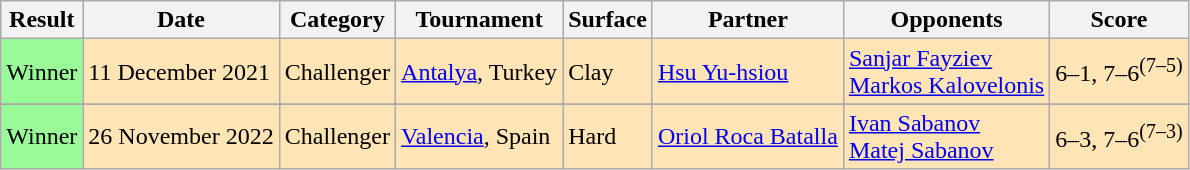<table class=wikitable>
<tr>
<th>Result</th>
<th>Date</th>
<th>Category</th>
<th>Tournament</th>
<th>Surface</th>
<th>Partner</th>
<th>Opponents</th>
<th>Score</th>
</tr>
<tr bgcolor=moccasin>
<td style="background:#98FB98">Winner</td>
<td>11 December 2021</td>
<td>Challenger</td>
<td><a href='#'>Antalya</a>, Turkey</td>
<td>Clay</td>
<td> <a href='#'>Hsu Yu-hsiou</a></td>
<td> <a href='#'>Sanjar Fayziev</a><br> <a href='#'>Markos Kalovelonis</a></td>
<td>6–1, 7–6<sup>(7–5)</sup></td>
</tr>
<tr>
</tr>
<tr bgcolor=moccasin>
<td style="background:#98FB98">Winner</td>
<td>26 November 2022</td>
<td>Challenger</td>
<td><a href='#'>Valencia</a>, Spain</td>
<td>Hard</td>
<td> <a href='#'>Oriol Roca Batalla</a></td>
<td> <a href='#'>Ivan Sabanov</a><br> <a href='#'>Matej Sabanov</a></td>
<td>6–3, 7–6<sup>(7–3)</sup></td>
</tr>
</table>
